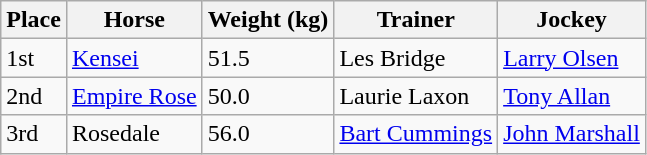<table class="wikitable sortable">
<tr>
<th>Place</th>
<th>Horse</th>
<th>Weight (kg)</th>
<th>Trainer</th>
<th>Jockey</th>
</tr>
<tr>
<td>1st</td>
<td><a href='#'>Kensei</a></td>
<td>51.5</td>
<td>Les Bridge</td>
<td><a href='#'>Larry Olsen</a></td>
</tr>
<tr>
<td>2nd</td>
<td><a href='#'>Empire Rose</a></td>
<td>50.0</td>
<td>Laurie Laxon</td>
<td><a href='#'>Tony Allan</a></td>
</tr>
<tr>
<td>3rd</td>
<td>Rosedale</td>
<td>56.0</td>
<td><a href='#'>Bart Cummings</a></td>
<td><a href='#'>John Marshall</a></td>
</tr>
</table>
